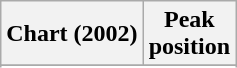<table class="wikitable sortable plainrowheaders" style="text-align:center">
<tr>
<th scope="col">Chart (2002)</th>
<th scope="col">Peak<br>position</th>
</tr>
<tr>
</tr>
<tr>
</tr>
<tr>
</tr>
<tr>
</tr>
<tr>
</tr>
<tr>
</tr>
<tr>
</tr>
<tr>
</tr>
</table>
